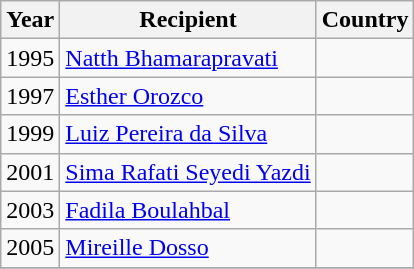<table align="center" class="wikitable">
<tr>
<th>Year</th>
<th>Recipient</th>
<th>Country</th>
</tr>
<tr>
<td>1995</td>
<td><a href='#'>Natth Bhamarapravati</a></td>
<td></td>
</tr>
<tr>
<td>1997</td>
<td><a href='#'>Esther Orozco</a></td>
<td></td>
</tr>
<tr>
<td>1999</td>
<td><a href='#'>Luiz Pereira da Silva</a></td>
<td></td>
</tr>
<tr>
<td>2001</td>
<td><a href='#'>Sima Rafati Seyedi Yazdi</a></td>
<td></td>
</tr>
<tr>
<td>2003</td>
<td><a href='#'>Fadila Boulahbal</a></td>
<td></td>
</tr>
<tr>
<td>2005</td>
<td><a href='#'>Mireille Dosso</a></td>
<td></td>
</tr>
<tr>
</tr>
</table>
